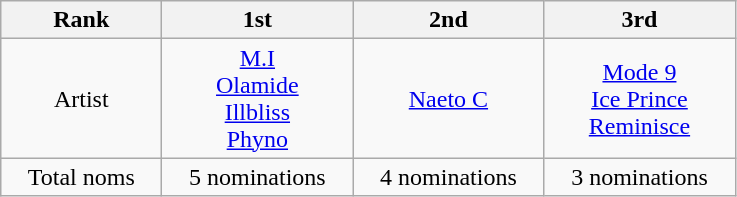<table class="wikitable">
<tr>
<th style="width:100px;">Rank</th>
<th style="width:120px;">1st</th>
<th style="width:120px;">2nd</th>
<th style="width:120px;">3rd</th>
</tr>
<tr align=center>
<td>Artist</td>
<td><a href='#'>M.I</a><br><a href='#'>Olamide</a><br><a href='#'>Illbliss</a><br><a href='#'>Phyno</a></td>
<td><a href='#'>Naeto C</a></td>
<td><a href='#'>Mode 9</a><br><a href='#'>Ice Prince</a><br><a href='#'>Reminisce</a></td>
</tr>
<tr align=center>
<td>Total noms</td>
<td>5 nominations</td>
<td>4 nominations</td>
<td>3 nominations</td>
</tr>
</table>
